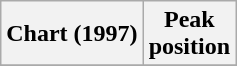<table class="wikitable sortable plainrowheaders" style="text-align:center">
<tr>
<th scope="col">Chart (1997)</th>
<th scope="col">Peak<br>position</th>
</tr>
<tr>
</tr>
</table>
